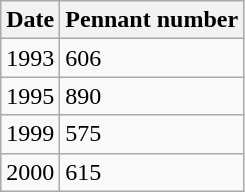<table class="wikitable">
<tr>
<th>Date</th>
<th>Pennant number</th>
</tr>
<tr>
<td>1993</td>
<td>606</td>
</tr>
<tr>
<td>1995</td>
<td>890</td>
</tr>
<tr>
<td>1999</td>
<td>575</td>
</tr>
<tr>
<td>2000</td>
<td>615</td>
</tr>
</table>
